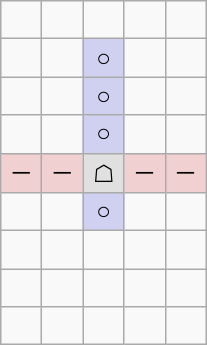<table border="1" class="wikitable">
<tr align=center>
<td width="20"> </td>
<td width="20"> </td>
<td width="20"> </td>
<td width="20"> </td>
<td width="20"> </td>
</tr>
<tr align=center>
<td> </td>
<td> </td>
<td style="background:#d0d0f0;">○</td>
<td> </td>
<td> </td>
</tr>
<tr align=center>
<td> </td>
<td> </td>
<td style="background:#d0d0f0;">○</td>
<td> </td>
<td> </td>
</tr>
<tr align=center>
<td> </td>
<td> </td>
<td style="background:#d0d0f0;">○</td>
<td> </td>
<td> </td>
</tr>
<tr align=center>
<td style="background:#f0d0d0;">─</td>
<td style="background:#f0d0d0;">─</td>
<td style="background:#e0e0e0;">☖</td>
<td style="background:#f0d0d0;">─</td>
<td style="background:#f0d0d0;">─</td>
</tr>
<tr align=center>
<td> </td>
<td> </td>
<td style="background:#d0d0f0;">○</td>
<td> </td>
<td> </td>
</tr>
<tr align=center>
<td> </td>
<td> </td>
<td> </td>
<td> </td>
<td> </td>
</tr>
<tr align=center>
<td> </td>
<td> </td>
<td> </td>
<td> </td>
<td> </td>
</tr>
<tr align=center>
<td> </td>
<td> </td>
<td> </td>
<td> </td>
<td> </td>
</tr>
</table>
